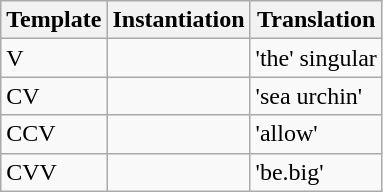<table class="wikitable">
<tr>
<th>Template</th>
<th>Instantiation</th>
<th>Translation</th>
</tr>
<tr>
<td>V</td>
<td></td>
<td>'the' singular</td>
</tr>
<tr>
<td>CV</td>
<td></td>
<td>'sea urchin'</td>
</tr>
<tr>
<td>CCV</td>
<td></td>
<td>'allow'</td>
</tr>
<tr>
<td>CVV</td>
<td></td>
<td>'be.big'</td>
</tr>
</table>
